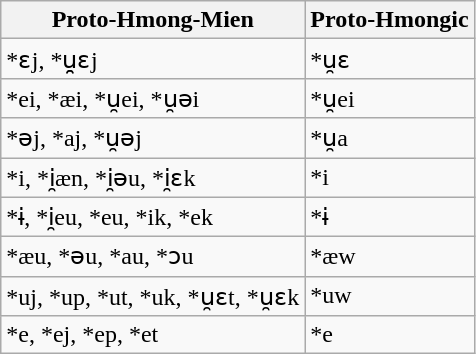<table class="wikitable">
<tr>
<th>Proto-Hmong-Mien</th>
<th>Proto-Hmongic</th>
</tr>
<tr>
<td>*ɛj, *u̯̯ɛj</td>
<td>*u̯ɛ</td>
</tr>
<tr>
<td>*ei, *æi, *u̯ei, *u̯əi</td>
<td>*u̯ei</td>
</tr>
<tr>
<td>*əj, *aj, *u̯əj</td>
<td>*u̯a</td>
</tr>
<tr>
<td>*i, *i̯æn, *i̯əu, *i̯ɛk</td>
<td>*i</td>
</tr>
<tr>
<td>*ɨ, *i̯eu, *eu, *ik, *ek</td>
<td>*ɨ</td>
</tr>
<tr>
<td>*æu, *əu, *au, *ɔu</td>
<td>*æw</td>
</tr>
<tr>
<td>*uj, *up, *ut, *uk, *u̯ɛt, *u̯ɛk</td>
<td>*uw</td>
</tr>
<tr>
<td>*e, *ej, *ep, *et</td>
<td>*e</td>
</tr>
</table>
